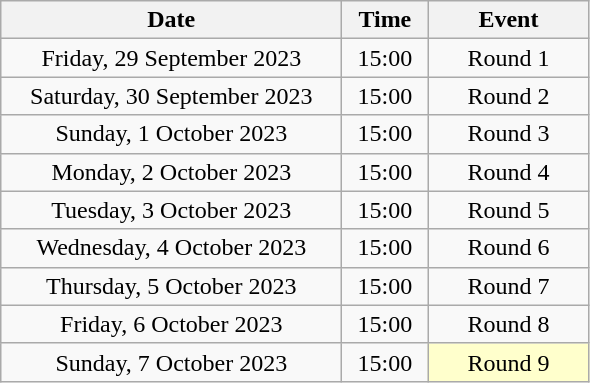<table class = "wikitable" style="text-align:center;">
<tr>
<th width=220>Date</th>
<th width=50>Time</th>
<th width=100>Event</th>
</tr>
<tr>
<td rowspan=1>Friday, 29 September 2023</td>
<td>15:00</td>
<td>Round 1</td>
</tr>
<tr>
<td rowspan=1>Saturday, 30 September 2023</td>
<td>15:00</td>
<td>Round 2</td>
</tr>
<tr>
<td rowspan=1>Sunday, 1 October 2023</td>
<td>15:00</td>
<td>Round 3</td>
</tr>
<tr>
<td rowspan=1>Monday, 2 October 2023</td>
<td>15:00</td>
<td>Round 4</td>
</tr>
<tr>
<td rowspan=1>Tuesday, 3 October 2023</td>
<td>15:00</td>
<td>Round 5</td>
</tr>
<tr>
<td rowspan=1>Wednesday, 4 October 2023</td>
<td>15:00</td>
<td>Round 6</td>
</tr>
<tr>
<td rowspan=1>Thursday, 5 October 2023</td>
<td>15:00</td>
<td>Round 7</td>
</tr>
<tr>
<td rowspan=1>Friday, 6 October 2023</td>
<td>15:00</td>
<td>Round 8</td>
</tr>
<tr>
<td rowspan=1>Sunday, 7 October 2023</td>
<td>15:00</td>
<td style="background:#ffffcc;">Round 9</td>
</tr>
</table>
